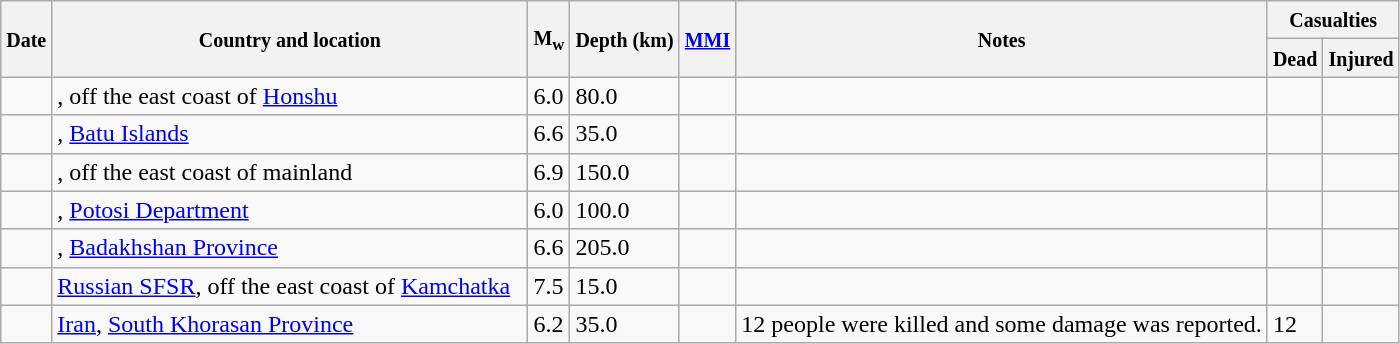<table class="wikitable sortable sort-under" style="border:1px black; margin-left:1em;">
<tr>
<th rowspan="2"><small>Date</small></th>
<th rowspan="2" style="width: 310px"><small>Country and location</small></th>
<th rowspan="2"><small>M<sub>w</sub></small></th>
<th rowspan="2"><small>Depth (km)</small></th>
<th rowspan="2"><small><a href='#'>MMI</a></small></th>
<th rowspan="2" class="unsortable"><small>Notes</small></th>
<th colspan="2"><small>Casualties</small></th>
</tr>
<tr>
<th><small>Dead</small></th>
<th><small>Injured</small></th>
</tr>
<tr>
<td></td>
<td>, off the east coast of <a href='#'>Honshu</a></td>
<td>6.0</td>
<td>80.0</td>
<td></td>
<td></td>
<td></td>
<td></td>
</tr>
<tr>
<td></td>
<td>, <a href='#'>Batu Islands</a></td>
<td>6.6</td>
<td>35.0</td>
<td></td>
<td></td>
<td></td>
<td></td>
</tr>
<tr>
<td></td>
<td>, off the east coast of mainland</td>
<td>6.9</td>
<td>150.0</td>
<td></td>
<td></td>
<td></td>
<td></td>
</tr>
<tr>
<td></td>
<td>, <a href='#'>Potosi Department</a></td>
<td>6.0</td>
<td>100.0</td>
<td></td>
<td></td>
<td></td>
<td></td>
</tr>
<tr>
<td></td>
<td>, <a href='#'>Badakhshan Province</a></td>
<td>6.6</td>
<td>205.0</td>
<td></td>
<td></td>
<td></td>
<td></td>
</tr>
<tr>
<td></td>
<td> <a href='#'>Russian SFSR</a>, off the east coast of <a href='#'>Kamchatka</a></td>
<td>7.5</td>
<td>15.0</td>
<td></td>
<td></td>
<td></td>
<td></td>
</tr>
<tr>
<td></td>
<td> <a href='#'>Iran</a>, <a href='#'>South Khorasan Province</a></td>
<td>6.2</td>
<td>35.0</td>
<td></td>
<td>12 people were killed and some damage was reported.</td>
<td>12</td>
<td></td>
</tr>
</table>
